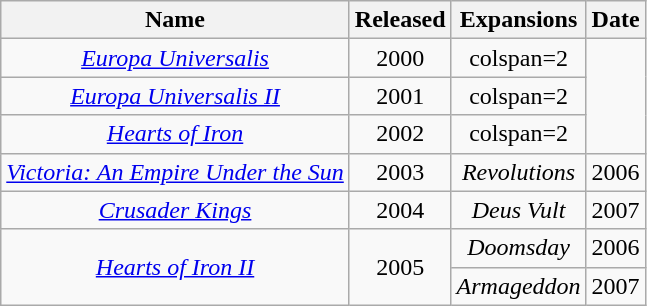<table class="wikitable sortable" style="text-align:center;" width="auto">
<tr>
<th scope="col">Name</th>
<th scope="col">Released</th>
<th scope="col" class="unsortable">Expansions</th>
<th scope="col">Date</th>
</tr>
<tr>
<td><em><a href='#'>Europa Universalis</a></em></td>
<td>2000</td>
<td>colspan=2</td>
</tr>
<tr>
<td><em><a href='#'>Europa Universalis II</a></em></td>
<td>2001</td>
<td>colspan=2</td>
</tr>
<tr>
<td><em><a href='#'>Hearts of Iron</a></em></td>
<td>2002</td>
<td>colspan=2</td>
</tr>
<tr>
<td><em><a href='#'>Victoria: An Empire Under the Sun</a></em></td>
<td>2003</td>
<td><em>Revolutions</em></td>
<td>2006</td>
</tr>
<tr>
<td><em><a href='#'>Crusader Kings</a></em></td>
<td>2004</td>
<td><em>Deus Vult</em></td>
<td>2007</td>
</tr>
<tr>
<td rowspan="2"><em><a href='#'>Hearts of Iron II</a></em></td>
<td rowspan="2">2005</td>
<td><em>Doomsday</em></td>
<td>2006</td>
</tr>
<tr>
<td><em>Armageddon</em></td>
<td>2007</td>
</tr>
</table>
